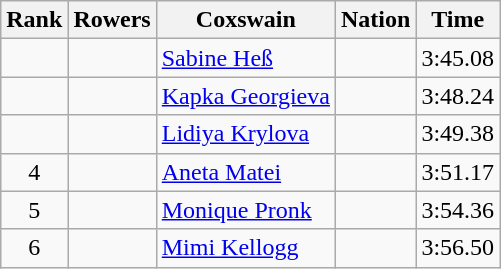<table class="wikitable sortable" style="text-align:center">
<tr>
<th>Rank</th>
<th>Rowers</th>
<th>Coxswain</th>
<th>Nation</th>
<th>Time</th>
</tr>
<tr>
<td></td>
<td align=left data-sort-value="Kühn, Gabriele"></td>
<td align=left data-sort-value="Heß, Sabine"><a href='#'>Sabine Heß</a></td>
<td align=left></td>
<td>3:45.08</td>
</tr>
<tr>
<td></td>
<td align=left data-sort-value="Gyurova, Ginka"></td>
<td align=left data-sort-value="Georgieva, Kapka"><a href='#'>Kapka Georgieva</a></td>
<td align=left></td>
<td>3:48.24</td>
</tr>
<tr>
<td></td>
<td align=left data-sort-value="Krokhina, Lyudmila"></td>
<td align=left data-sort-value="Krylova, Lidiya"><a href='#'>Lidiya Krylova</a></td>
<td align=left></td>
<td>3:49.38</td>
</tr>
<tr>
<td>4</td>
<td align=left data-sort-value="Marinescu, Aurelia"></td>
<td align=left data-sort-value="Matei, Aneta"><a href='#'>Aneta Matei</a></td>
<td align=left></td>
<td>3:51.17</td>
</tr>
<tr>
<td>5</td>
<td align=left data-sort-value="Borrias, Hette"></td>
<td align=left data-sort-value="Pronk, Monique"><a href='#'>Monique Pronk</a></td>
<td align=left></td>
<td>3:54.36</td>
</tr>
<tr>
<td>6</td>
<td align=left data-sort-value="Behrens, Pam"></td>
<td align=left data-sort-value="Kellogg, Mimi"><a href='#'>Mimi Kellogg</a></td>
<td align=left></td>
<td>3:56.50</td>
</tr>
</table>
